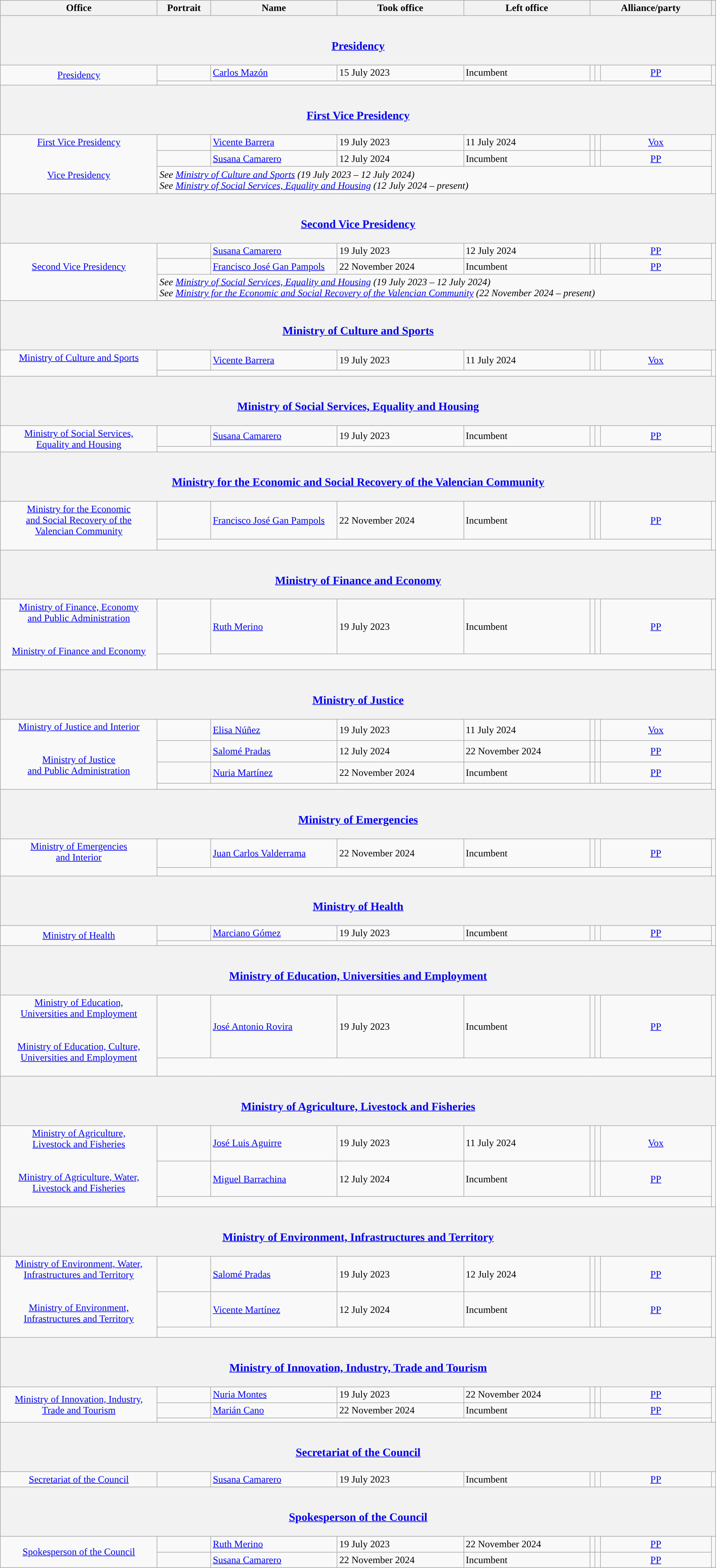<table class="wikitable" style="line-height:18px;">
<tr>
<th scope="col">Office<br></th>
<th scope="col">Portrait</th>
<th scope="col">Name</th>
<th scope="col">Took office</th>
<th scope="col">Left office</th>
<th colspan="3" scope="col">Alliance/party</th>
<th></th>
</tr>
<tr>
<th colspan="9"><br><h3><a href='#'>Presidency</a></h3></th>
</tr>
<tr>
<td align="center" rowspan="2" width="250"><a href='#'>Presidency</a><br></td>
<td width="80"></td>
<td width="200"><a href='#'>Carlos Mazón</a></td>
<td width="200">15 July 2023</td>
<td width="200">Incumbent</td>
<td width="1" style="background-color:"></td>
<td width="1" style="background-color:"></td>
<td width="175" align="center"><a href='#'>PP</a></td>
<td align="center" rowspan="2"></td>
</tr>
<tr>
<td colspan="7"></td>
</tr>
<tr>
<th colspan="9"><br><h3><a href='#'>First Vice Presidency</a></h3></th>
</tr>
<tr>
<td align="center" rowspan="3"><a href='#'>First Vice Presidency</a><br><br><br><a href='#'>Vice Presidency</a><br><br></td>
<td></td>
<td><a href='#'>Vicente Barrera</a></td>
<td>19 July 2023</td>
<td>11 July 2024</td>
<td style="background-color:"></td>
<td style="background-color:"></td>
<td align="center"><a href='#'>Vox</a></td>
<td align="center" rowspan="3"></td>
</tr>
<tr>
<td></td>
<td><a href='#'>Susana Camarero</a></td>
<td>12 July 2024</td>
<td>Incumbent</td>
<td style="background-color:"></td>
<td style="background-color:"></td>
<td align="center"><a href='#'>PP</a></td>
</tr>
<tr>
<td colspan="7"><em>See <a href='#'>Ministry of Culture and Sports</a> (19 July 2023 – 12 July 2024)<br>See <a href='#'>Ministry of Social Services, Equality and Housing</a> (12 July 2024 – present)</em></td>
</tr>
<tr>
<th colspan="9"><br><h3><a href='#'>Second Vice Presidency</a></h3></th>
</tr>
<tr>
<td align="center" rowspan="3"><a href='#'>Second Vice Presidency</a><br><br></td>
<td></td>
<td><a href='#'>Susana Camarero</a></td>
<td>19 July 2023</td>
<td>12 July 2024</td>
<td style="background-color:"></td>
<td style="background-color:"></td>
<td align="center"><a href='#'>PP</a></td>
<td align="center" rowspan="3"></td>
</tr>
<tr>
<td></td>
<td><a href='#'>Francisco José Gan Pampols</a></td>
<td>22 November 2024</td>
<td>Incumbent</td>
<td style="background-color:"></td>
<td style="background-color:"></td>
<td align="center"><a href='#'>PP</a><br></td>
</tr>
<tr>
<td colspan="7"><em>See <a href='#'>Ministry of Social Services, Equality and Housing</a> (19 July 2023 – 12 July 2024)<br>See <a href='#'>Ministry for the Economic and Social Recovery of the Valencian Community</a> (22 November 2024 – present)</em></td>
</tr>
<tr>
<th colspan="9"><br><h3><a href='#'>Ministry of Culture and Sports</a></h3></th>
</tr>
<tr>
<td align="center" rowspan="2"><a href='#'>Ministry of Culture and Sports</a><br><br></td>
<td></td>
<td><a href='#'>Vicente Barrera</a></td>
<td>19 July 2023</td>
<td>11 July 2024</td>
<td style="background-color:"></td>
<td style="background-color:"></td>
<td align="center"><a href='#'>Vox</a></td>
<td align="center" rowspan="2"></td>
</tr>
<tr>
<td colspan="7"></td>
</tr>
<tr>
<th colspan="9"><br><h3><a href='#'>Ministry of Social Services, Equality and Housing</a></h3></th>
</tr>
<tr>
<td align="center" rowspan="2"><a href='#'>Ministry of Social Services,<br>Equality and Housing</a><br></td>
<td></td>
<td><a href='#'>Susana Camarero</a></td>
<td>19 July 2023</td>
<td>Incumbent</td>
<td style="background-color:"></td>
<td style="background-color:"></td>
<td align="center"><a href='#'>PP</a></td>
<td align="center" rowspan="2"></td>
</tr>
<tr>
<td colspan="7"></td>
</tr>
<tr>
<th colspan="9"><br><h3><a href='#'>Ministry for the Economic and Social Recovery of the Valencian Community</a></h3></th>
</tr>
<tr>
<td align="center" rowspan="2"><a href='#'>Ministry for the Economic<br>and Social Recovery of the<br>Valencian Community</a><br><br></td>
<td></td>
<td><a href='#'>Francisco José Gan Pampols</a></td>
<td>22 November 2024</td>
<td>Incumbent</td>
<td style="background-color:"></td>
<td style="background-color:"></td>
<td align="center"><a href='#'>PP</a><br></td>
<td align="center" rowspan="2"></td>
</tr>
<tr>
<td colspan="7"></td>
</tr>
<tr>
<th colspan="9"><br><h3><a href='#'>Ministry of Finance and Economy</a></h3></th>
</tr>
<tr>
<td align="center" rowspan="2"><a href='#'>Ministry of Finance, Economy<br>and Public Administration</a><br><br><br><a href='#'>Ministry of Finance and Economy</a><br><br></td>
<td></td>
<td><a href='#'>Ruth Merino</a></td>
<td>19 July 2023</td>
<td>Incumbent</td>
<td style="background-color:"></td>
<td style="background-color:"></td>
<td align="center"><a href='#'>PP</a><br></td>
<td align="center" rowspan="2"></td>
</tr>
<tr>
<td colspan="7"></td>
</tr>
<tr>
<th colspan="9"><br><h3><a href='#'>Ministry of Justice</a></h3></th>
</tr>
<tr>
<td align="center" rowspan="4"><a href='#'>Ministry of Justice and Interior</a><br><br><br><a href='#'>Ministry of Justice<br>and Public Administration</a><br><br></td>
<td></td>
<td><a href='#'>Elisa Núñez</a></td>
<td>19 July 2023</td>
<td>11 July 2024</td>
<td style="background-color:"></td>
<td style="background-color:"></td>
<td align="center"><a href='#'>Vox</a></td>
<td align="center" rowspan="4"></td>
</tr>
<tr>
<td></td>
<td><a href='#'>Salomé Pradas</a></td>
<td>12 July 2024</td>
<td>22 November 2024</td>
<td style="background-color:"></td>
<td style="background-color:"></td>
<td align="center"><a href='#'>PP</a></td>
</tr>
<tr>
<td></td>
<td><a href='#'>Nuria Martínez</a></td>
<td>22 November 2024</td>
<td>Incumbent</td>
<td style="background-color:"></td>
<td style="background-color:"></td>
<td align="center"><a href='#'>PP</a><br></td>
</tr>
<tr>
<td colspan="7"></td>
</tr>
<tr>
<th colspan="9"><br><h3><a href='#'>Ministry of Emergencies</a></h3></th>
</tr>
<tr>
<td align="center" rowspan="2"><a href='#'>Ministry of Emergencies<br>and Interior</a><br><br></td>
<td></td>
<td><a href='#'>Juan Carlos Valderrama</a></td>
<td>22 November 2024</td>
<td>Incumbent</td>
<td style="background-color:"></td>
<td style="background-color:"></td>
<td align="center"><a href='#'>PP</a></td>
<td align="center" rowspan="2"></td>
</tr>
<tr>
<td colspan="7"></td>
</tr>
<tr>
<th colspan="9"><br><h3><a href='#'>Ministry of Health</a></h3></th>
</tr>
<tr>
<td align="center" rowspan="2"><a href='#'>Ministry of Health</a><br></td>
<td></td>
<td><a href='#'>Marciano Gómez</a></td>
<td>19 July 2023</td>
<td>Incumbent</td>
<td style="background-color:"></td>
<td style="background-color:"></td>
<td align="center"><a href='#'>PP</a></td>
<td align="center" rowspan="2"></td>
</tr>
<tr>
<td colspan="7"></td>
</tr>
<tr>
<th colspan="9"><br><h3><a href='#'>Ministry of Education, Universities and Employment</a></h3></th>
</tr>
<tr>
<td align="center" rowspan="2"><a href='#'>Ministry of Education,<br>Universities and Employment</a><br><br><br><a href='#'>Ministry of Education, Culture,<br>Universities and Employment</a><br><br></td>
<td></td>
<td><a href='#'>José Antonio Rovira</a></td>
<td>19 July 2023</td>
<td>Incumbent</td>
<td style="background-color:"></td>
<td style="background-color:"></td>
<td align="center"><a href='#'>PP</a></td>
<td align="center" rowspan="2"></td>
</tr>
<tr>
<td colspan="7"></td>
</tr>
<tr>
<th colspan="9"><br><h3><a href='#'>Ministry of Agriculture, Livestock and Fisheries</a></h3></th>
</tr>
<tr>
<td align="center" rowspan="3"><a href='#'>Ministry of Agriculture,<br>Livestock and Fisheries</a><br><br><br><a href='#'>Ministry of Agriculture, Water,<br>Livestock and Fisheries</a><br><br></td>
<td></td>
<td><a href='#'>José Luis Aguirre</a></td>
<td>19 July 2023</td>
<td>11 July 2024</td>
<td style="background-color:"></td>
<td style="background-color:"></td>
<td align="center"><a href='#'>Vox</a></td>
<td align="center" rowspan="3"></td>
</tr>
<tr>
<td></td>
<td><a href='#'>Miguel Barrachina</a></td>
<td>12 July 2024</td>
<td>Incumbent</td>
<td style="background-color:"></td>
<td style="background-color:"></td>
<td align="center"><a href='#'>PP</a></td>
</tr>
<tr>
<td colspan="7"></td>
</tr>
<tr>
<th colspan="9"><br><h3><a href='#'>Ministry of Environment, Infrastructures and Territory</a></h3></th>
</tr>
<tr>
<td align="center" rowspan="3"><a href='#'>Ministry of Environment, Water,<br>Infrastructures and Territory</a><br><br><br><a href='#'>Ministry of Environment,<br>Infrastructures and Territory</a><br><br></td>
<td></td>
<td><a href='#'>Salomé Pradas</a></td>
<td>19 July 2023</td>
<td>12 July 2024</td>
<td style="background-color:"></td>
<td style="background-color:"></td>
<td align="center"><a href='#'>PP</a></td>
<td align="center" rowspan="3"></td>
</tr>
<tr>
<td></td>
<td><a href='#'>Vicente Martínez</a></td>
<td>12 July 2024</td>
<td>Incumbent</td>
<td style="background-color:"></td>
<td style="background-color:"></td>
<td align="center"><a href='#'>PP</a></td>
</tr>
<tr>
<td colspan="7"></td>
</tr>
<tr>
<th colspan="9"><br><h3><a href='#'>Ministry of Innovation, Industry, Trade and Tourism</a></h3></th>
</tr>
<tr>
<td align="center" rowspan="3"><a href='#'>Ministry of Innovation, Industry,<br>Trade and Tourism</a><br></td>
<td></td>
<td><a href='#'>Nuria Montes</a></td>
<td>19 July 2023</td>
<td>22 November 2024</td>
<td style="background-color:"></td>
<td style="background-color:"></td>
<td align="center"><a href='#'>PP</a><br></td>
<td align="center" rowspan="3"></td>
</tr>
<tr>
<td></td>
<td><a href='#'>Marián Cano</a></td>
<td>22 November 2024</td>
<td>Incumbent</td>
<td style="background-color:"></td>
<td style="background-color:"></td>
<td align="center"><a href='#'>PP</a></td>
</tr>
<tr>
<td colspan="7"></td>
</tr>
<tr>
<th colspan="9"><br><h3><a href='#'>Secretariat of the Council</a></h3></th>
</tr>
<tr>
<td align="center"><a href='#'>Secretariat of the Council</a><br></td>
<td></td>
<td><a href='#'>Susana Camarero</a></td>
<td>19 July 2023</td>
<td>Incumbent</td>
<td style="background-color:"></td>
<td style="background-color:"></td>
<td align="center"><a href='#'>PP</a></td>
<td align="center"></td>
</tr>
<tr>
<th colspan="9"><br><h3><a href='#'>Spokesperson of the Council</a></h3></th>
</tr>
<tr>
<td align="center" rowspan="2"><a href='#'>Spokesperson of the Council</a><br></td>
<td></td>
<td><a href='#'>Ruth Merino</a></td>
<td>19 July 2023</td>
<td>22 November 2024</td>
<td style="background-color:"></td>
<td style="background-color:"></td>
<td align="center"><a href='#'>PP</a><br></td>
<td align="center" rowspan="2"></td>
</tr>
<tr>
<td></td>
<td><a href='#'>Susana Camarero</a></td>
<td>22 November 2024</td>
<td>Incumbent</td>
<td style="background-color:"></td>
<td style="background-color:"></td>
<td align="center"><a href='#'>PP</a></td>
</tr>
</table>
